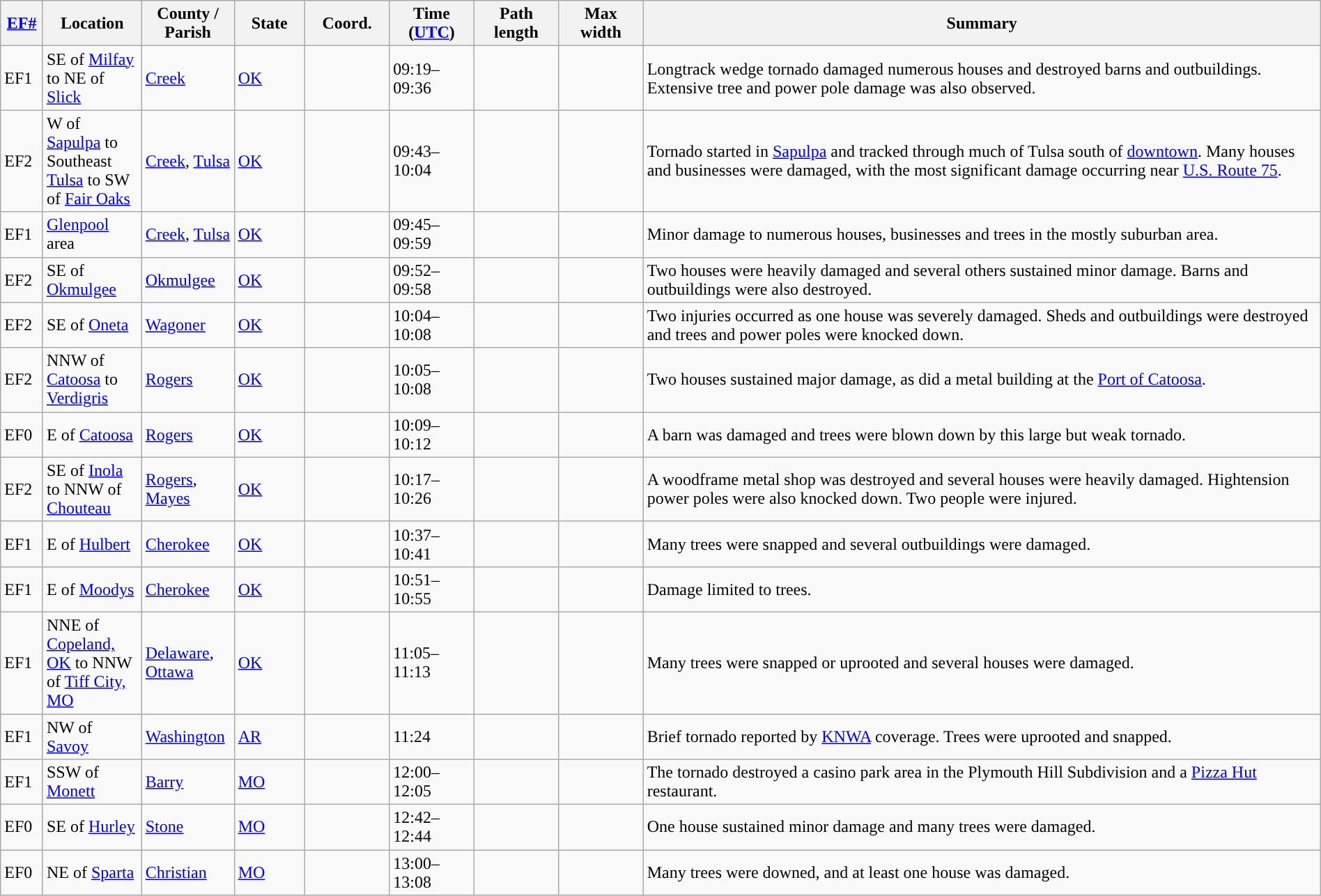<table class="wikitable sortable" style="width:100%;">
<tr>
<th scope="col" width="3%" align="center"><a href='#'>EF#</a></th>
<th scope="col" width="7%" align="center" class="unsortable">Location</th>
<th scope="col" width="6%" align="center" class="unsortable">County / Parish</th>
<th scope="col" width="5%" align="center">State</th>
<th scope="col" width="6%" align="center">Coord.</th>
<th scope="col" width="6%" align="center">Time (<a href='#'>UTC</a>)</th>
<th scope="col" width="6%" align="center">Path length</th>
<th scope="col" width="6%" align="center">Max width</th>
<th scope="col" width="48%" class="unsortable" align="center">Summary</th>
</tr>
<tr>
<td>EF1</td>
<td>SE of <a href='#'>Milfay</a> to NE of <a href='#'>Slick</a></td>
<td><a href='#'>Creek</a></td>
<td><a href='#'>OK</a></td>
<td></td>
<td>09:19–09:36</td>
<td></td>
<td></td>
<td>Longtrack wedge tornado damaged numerous houses and destroyed barns and outbuildings. Extensive tree and power pole damage was also observed.</td>
</tr>
<tr>
<td>EF2</td>
<td>W of <a href='#'>Sapulpa</a> to Southeast <a href='#'>Tulsa</a> to SW of <a href='#'>Fair Oaks</a></td>
<td><a href='#'>Creek</a>, <a href='#'>Tulsa</a></td>
<td><a href='#'>OK</a></td>
<td></td>
<td>09:43–10:04</td>
<td></td>
<td></td>
<td>Tornado started in <a href='#'>Sapulpa</a> and tracked through much of Tulsa south of <a href='#'>downtown</a>. Many houses and businesses were damaged, with the most significant damage occurring near <a href='#'>U.S. Route 75</a>.</td>
</tr>
<tr>
<td>EF1</td>
<td><a href='#'>Glenpool</a> area</td>
<td><a href='#'>Creek</a>, <a href='#'>Tulsa</a></td>
<td><a href='#'>OK</a></td>
<td></td>
<td>09:45–09:59</td>
<td></td>
<td></td>
<td>Minor damage to numerous houses, businesses and trees in the mostly suburban area.</td>
</tr>
<tr>
<td>EF2</td>
<td>SE of <a href='#'>Okmulgee</a></td>
<td><a href='#'>Okmulgee</a></td>
<td><a href='#'>OK</a></td>
<td></td>
<td>09:52–09:58</td>
<td></td>
<td></td>
<td>Two houses were heavily damaged and several others sustained minor damage. Barns and outbuildings were also destroyed.</td>
</tr>
<tr>
<td>EF2</td>
<td>SE of <a href='#'>Oneta</a></td>
<td><a href='#'>Wagoner</a></td>
<td><a href='#'>OK</a></td>
<td></td>
<td>10:04–10:08</td>
<td></td>
<td></td>
<td>Two injuries occurred as one house was severely damaged. Sheds and outbuildings were destroyed and trees and power poles were knocked down.</td>
</tr>
<tr>
<td>EF2</td>
<td>NNW of <a href='#'>Catoosa</a> to <a href='#'>Verdigris</a></td>
<td><a href='#'>Rogers</a></td>
<td><a href='#'>OK</a></td>
<td></td>
<td>10:05–10:08</td>
<td></td>
<td></td>
<td>Two houses sustained major damage, as did a metal building at the <a href='#'>Port of Catoosa</a>.</td>
</tr>
<tr>
<td>EF0</td>
<td>E of <a href='#'>Catoosa</a></td>
<td><a href='#'>Rogers</a></td>
<td><a href='#'>OK</a></td>
<td></td>
<td>10:09–10:12</td>
<td></td>
<td></td>
<td>A barn was damaged and trees were blown down by this large but weak tornado.</td>
</tr>
<tr>
<td>EF2</td>
<td>SE of <a href='#'>Inola</a> to NNW of <a href='#'>Chouteau</a></td>
<td><a href='#'>Rogers</a>, <a href='#'>Mayes</a></td>
<td><a href='#'>OK</a></td>
<td></td>
<td>10:17–10:26</td>
<td></td>
<td></td>
<td>A woodframe metal shop was destroyed and several houses were heavily damaged. Hightension power poles were also knocked down. Two people were injured.</td>
</tr>
<tr>
<td>EF1</td>
<td>E of <a href='#'>Hulbert</a></td>
<td><a href='#'>Cherokee</a></td>
<td><a href='#'>OK</a></td>
<td></td>
<td>10:37–10:41</td>
<td></td>
<td></td>
<td>Many trees were snapped and several outbuildings were damaged.</td>
</tr>
<tr>
<td>EF1</td>
<td>E of <a href='#'>Moodys</a></td>
<td><a href='#'>Cherokee</a></td>
<td><a href='#'>OK</a></td>
<td></td>
<td>10:51–10:55</td>
<td></td>
<td></td>
<td>Damage limited to trees.</td>
</tr>
<tr>
<td>EF1</td>
<td>NNE of <a href='#'>Copeland, OK</a> to NNW of <a href='#'>Tiff City, MO</a></td>
<td><a href='#'>Delaware</a>, <a href='#'>Ottawa</a></td>
<td><a href='#'>OK</a></td>
<td></td>
<td>11:05–11:13</td>
<td></td>
<td></td>
<td>Many trees were snapped or uprooted and several houses were damaged.</td>
</tr>
<tr>
<td>EF1</td>
<td>NW of <a href='#'>Savoy</a></td>
<td><a href='#'>Washington</a></td>
<td><a href='#'>AR</a></td>
<td></td>
<td>11:24</td>
<td></td>
<td></td>
<td>Brief tornado reported by <a href='#'>KNWA</a> coverage. Trees were uprooted and snapped.</td>
</tr>
<tr>
<td>EF1</td>
<td>SSW of <a href='#'>Monett</a></td>
<td><a href='#'>Barry</a></td>
<td><a href='#'>MO</a></td>
<td></td>
<td>12:00–12:05</td>
<td></td>
<td></td>
<td>The tornado destroyed a casino park area in the Plymouth Hill Subdivision and a <a href='#'>Pizza Hut</a> restaurant.</td>
</tr>
<tr>
<td>EF0</td>
<td>SE of <a href='#'>Hurley</a></td>
<td><a href='#'>Stone</a></td>
<td><a href='#'>MO</a></td>
<td></td>
<td>12:42–12:44</td>
<td></td>
<td></td>
<td>One house sustained minor damage and many trees were damaged.</td>
</tr>
<tr>
<td>EF0</td>
<td>NE of <a href='#'>Sparta</a></td>
<td><a href='#'>Christian</a></td>
<td><a href='#'>MO</a></td>
<td></td>
<td>13:00–13:08</td>
<td></td>
<td></td>
<td>Many trees were downed, and at least one house was damaged.</td>
</tr>
</table>
